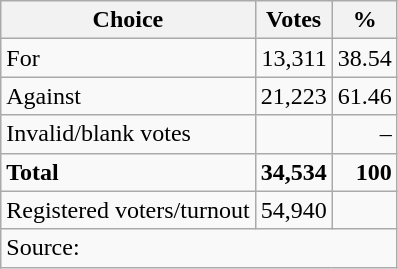<table class=wikitable style=text-align:right>
<tr>
<th>Choice</th>
<th>Votes</th>
<th>%</th>
</tr>
<tr>
<td align=left>For</td>
<td>13,311</td>
<td>38.54</td>
</tr>
<tr>
<td align=left>Against</td>
<td>21,223</td>
<td>61.46</td>
</tr>
<tr>
<td align=left>Invalid/blank votes</td>
<td></td>
<td>–</td>
</tr>
<tr>
<td align=left><strong>Total</strong></td>
<td><strong>34,534</strong></td>
<td><strong>100</strong></td>
</tr>
<tr>
<td align=left>Registered voters/turnout</td>
<td>54,940</td>
<td></td>
</tr>
<tr>
<td align=left colspan=3>Source: </td>
</tr>
</table>
